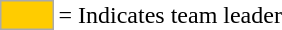<table>
<tr>
<td style="background:#fc0; border:1px solid #aaa; width:2em;"></td>
<td>= Indicates team leader</td>
</tr>
</table>
